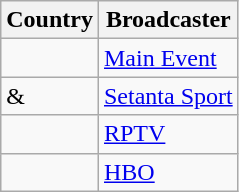<table class="wikitable">
<tr>
<th align=center>Country</th>
<th align=center>Broadcaster</th>
</tr>
<tr>
<td></td>
<td><a href='#'>Main Event</a></td>
</tr>
<tr>
<td> & </td>
<td><a href='#'>Setanta Sport</a></td>
</tr>
<tr>
<td></td>
<td><a href='#'>RPTV</a></td>
</tr>
<tr>
<td></td>
<td><a href='#'>HBO</a></td>
</tr>
</table>
